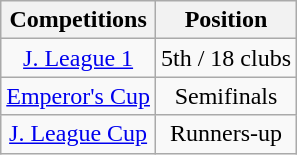<table class="wikitable" style="text-align:center;">
<tr>
<th>Competitions</th>
<th>Position</th>
</tr>
<tr>
<td><a href='#'>J. League 1</a></td>
<td>5th / 18 clubs</td>
</tr>
<tr>
<td><a href='#'>Emperor's Cup</a></td>
<td>Semifinals</td>
</tr>
<tr>
<td><a href='#'>J. League Cup</a></td>
<td>Runners-up</td>
</tr>
</table>
